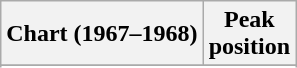<table class="wikitable sortable plainrowheaders" style="text-align:center">
<tr>
<th scope="col">Chart (1967–1968)</th>
<th scope="col">Peak<br> position</th>
</tr>
<tr>
</tr>
<tr>
</tr>
</table>
